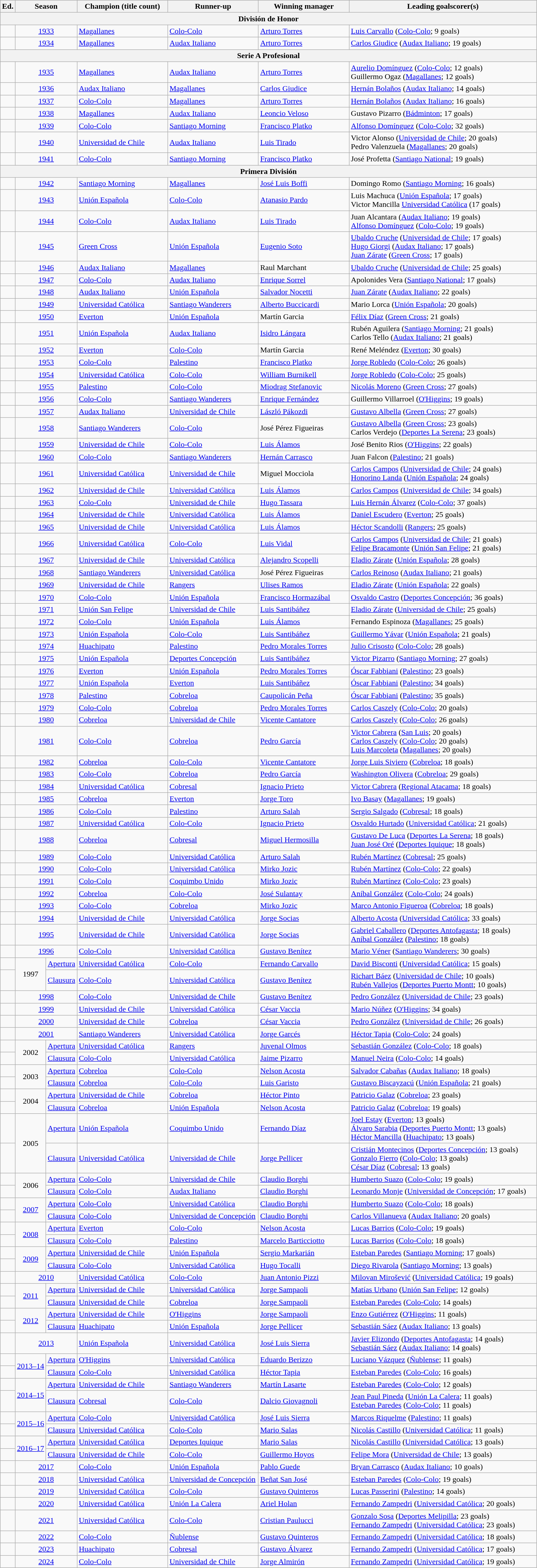<table class="wikitable sortable">
<tr>
<th width=px>Ed.</th>
<th colspan=2 width=60px>Season</th>
<th width=180px>Champion (title count)</th>
<th width=180px>Runner-up</th>
<th width=180px>Winning manager</th>
<th width=380px>Leading goalscorer(s)</th>
</tr>
<tr>
<th colspan="8">División de Honor</th>
</tr>
<tr>
<td></td>
<td colspan=2 align=center><a href='#'>1933</a></td>
<td><a href='#'>Magallanes</a> </td>
<td><a href='#'>Colo-Colo</a></td>
<td> <a href='#'>Arturo Torres</a></td>
<td> <a href='#'>Luis Carvallo</a> (<a href='#'>Colo-Colo</a>; 9 goals)</td>
</tr>
<tr>
<td></td>
<td colspan=2 align=center><a href='#'>1934</a></td>
<td><a href='#'>Magallanes</a> </td>
<td><a href='#'>Audax Italiano</a></td>
<td> <a href='#'>Arturo Torres</a></td>
<td> <a href='#'>Carlos Giudice</a> (<a href='#'>Audax Italiano</a>; 19 goals)</td>
</tr>
<tr>
<th colspan="8">Serie A Profesional</th>
</tr>
<tr>
<td></td>
<td colspan=2 align=center><a href='#'>1935</a></td>
<td><a href='#'>Magallanes</a> </td>
<td><a href='#'>Audax Italiano</a></td>
<td> <a href='#'>Arturo Torres</a></td>
<td> <a href='#'>Aurelio Domínguez</a> (<a href='#'>Colo-Colo</a>; 12 goals) <br> Guillermo Ogaz (<a href='#'>Magallanes</a>; 12 goals)</td>
</tr>
<tr>
<td></td>
<td colspan=2 align=center><a href='#'>1936</a></td>
<td><a href='#'>Audax Italiano</a> </td>
<td><a href='#'>Magallanes</a></td>
<td> <a href='#'>Carlos Giudice</a></td>
<td> <a href='#'>Hernán Bolaños</a> (<a href='#'>Audax Italiano</a>; 14 goals)</td>
</tr>
<tr>
<td></td>
<td colspan=2 align=center><a href='#'>1937</a></td>
<td><a href='#'>Colo-Colo</a> </td>
<td><a href='#'>Magallanes</a></td>
<td> <a href='#'>Arturo Torres</a></td>
<td> <a href='#'>Hernán Bolaños</a> (<a href='#'>Audax Italiano</a>; 16 goals)</td>
</tr>
<tr>
<td></td>
<td colspan=2 align=center><a href='#'>1938</a></td>
<td><a href='#'>Magallanes</a> </td>
<td><a href='#'>Audax Italiano</a></td>
<td> <a href='#'>Leoncio Veloso</a></td>
<td> Gustavo Pizarro (<a href='#'>Bádminton</a>; 17 goals)</td>
</tr>
<tr>
<td></td>
<td colspan=2 align=center><a href='#'>1939</a></td>
<td><a href='#'>Colo-Colo</a> </td>
<td><a href='#'>Santiago Morning</a></td>
<td> <a href='#'>Francisco Platko</a></td>
<td> <a href='#'>Alfonso Domínguez</a> (<a href='#'>Colo-Colo</a>; 32 goals)</td>
</tr>
<tr>
<td></td>
<td colspan=2 align=center><a href='#'>1940</a></td>
<td><a href='#'>Universidad de Chile</a> </td>
<td><a href='#'>Audax Italiano</a></td>
<td> <a href='#'>Luis Tirado</a></td>
<td> Victor Alonso (<a href='#'>Universidad de Chile</a>; 20 goals) <br> Pedro Valenzuela (<a href='#'>Magallanes</a>; 20 goals)</td>
</tr>
<tr>
<td></td>
<td colspan=2 align=center><a href='#'>1941</a></td>
<td><a href='#'>Colo-Colo</a> </td>
<td><a href='#'>Santiago Morning</a></td>
<td> <a href='#'>Francisco Platko</a></td>
<td> José Profetta (<a href='#'>Santiago National</a>; 19 goals)</td>
</tr>
<tr>
<th colspan="8">Primera División</th>
</tr>
<tr>
<td></td>
<td colspan=2 align=center><a href='#'>1942</a></td>
<td><a href='#'>Santiago Morning</a> </td>
<td><a href='#'>Magallanes</a></td>
<td> <a href='#'>José Luis Boffi</a></td>
<td> Domingo Romo (<a href='#'>Santiago Morning</a>; 16 goals)</td>
</tr>
<tr>
<td></td>
<td colspan=2 align=center><a href='#'>1943</a></td>
<td><a href='#'>Unión Española</a> </td>
<td><a href='#'>Colo-Colo</a></td>
<td> <a href='#'>Atanasio Pardo</a></td>
<td> Luis Machuca (<a href='#'>Unión Española</a>; 17 goals) <br> Victor Mancilla <a href='#'>Universidad Católica</a> (17 goals)</td>
</tr>
<tr>
<td></td>
<td colspan=2 align=center><a href='#'>1944</a></td>
<td><a href='#'>Colo-Colo</a> </td>
<td><a href='#'>Audax Italiano</a></td>
<td> <a href='#'>Luis Tirado</a></td>
<td> Juan Alcantara (<a href='#'>Audax Italiano</a>; 19 goals) <br> <a href='#'>Alfonso Domínguez</a> (<a href='#'>Colo-Colo</a>; 19 goals)</td>
</tr>
<tr>
<td></td>
<td colspan=2 align=center><a href='#'>1945</a></td>
<td><a href='#'>Green Cross</a> </td>
<td><a href='#'>Unión Española</a></td>
<td> <a href='#'>Eugenio Soto</a></td>
<td> <a href='#'>Ubaldo Cruche</a> (<a href='#'>Universidad de Chile</a>; 17 goals) <br> <a href='#'>Hugo Giorgi</a> (<a href='#'>Audax Italiano</a>; 17 goals) <br> <a href='#'>Juan Zárate</a> (<a href='#'>Green Cross</a>; 17 goals)</td>
</tr>
<tr>
<td></td>
<td colspan=2 align=center><a href='#'>1946</a></td>
<td><a href='#'>Audax Italiano</a> </td>
<td><a href='#'>Magallanes</a></td>
<td> Raul Marchant</td>
<td> <a href='#'>Ubaldo Cruche</a> (<a href='#'>Universidad de Chile</a>; 25 goals)</td>
</tr>
<tr>
<td></td>
<td colspan=2 align=center><a href='#'>1947</a></td>
<td><a href='#'>Colo-Colo</a> </td>
<td><a href='#'>Audax Italiano</a></td>
<td> <a href='#'>Enrique Sorrel</a></td>
<td> Apolonides Vera (<a href='#'>Santiago National</a>; 17 goals)</td>
</tr>
<tr>
<td></td>
<td colspan=2 align=center><a href='#'>1948</a></td>
<td><a href='#'>Audax Italiano</a> </td>
<td><a href='#'>Unión Española</a></td>
<td> <a href='#'>Salvador Nocetti</a></td>
<td> <a href='#'>Juan Zárate</a> (<a href='#'>Audax Italiano</a>; 22 goals)</td>
</tr>
<tr>
<td></td>
<td colspan=2 align=center><a href='#'>1949</a></td>
<td><a href='#'>Universidad Católica</a> </td>
<td><a href='#'>Santiago Wanderers</a></td>
<td> <a href='#'>Alberto Buccicardi</a></td>
<td> Mario Lorca (<a href='#'>Unión Española</a>; 20 goals)</td>
</tr>
<tr>
<td></td>
<td colspan=2 align=center><a href='#'>1950</a></td>
<td><a href='#'>Everton</a> </td>
<td><a href='#'>Unión Española</a></td>
<td> Martín Garcia</td>
<td> <a href='#'>Félix Díaz</a> (<a href='#'>Green Cross</a>; 21 goals)</td>
</tr>
<tr>
<td></td>
<td colspan=2 align=center><a href='#'>1951</a></td>
<td><a href='#'>Unión Española</a> </td>
<td><a href='#'>Audax Italiano</a></td>
<td> <a href='#'>Isidro Lángara</a></td>
<td> Rubén Aguilera (<a href='#'>Santiago Morning</a>; 21 goals) <br> Carlos Tello (<a href='#'>Audax Italiano</a>; 21 goals)</td>
</tr>
<tr>
<td></td>
<td colspan=2 align=center><a href='#'>1952</a></td>
<td><a href='#'>Everton</a> </td>
<td><a href='#'>Colo-Colo</a></td>
<td> Martín Garcia</td>
<td> René Meléndez (<a href='#'>Everton</a>; 30 goals)</td>
</tr>
<tr>
<td></td>
<td colspan=2 align=center><a href='#'>1953</a></td>
<td><a href='#'>Colo-Colo</a> </td>
<td><a href='#'>Palestino</a></td>
<td> <a href='#'>Francisco Platko</a></td>
<td> <a href='#'>Jorge Robledo</a> (<a href='#'>Colo-Colo</a>; 26 goals)</td>
</tr>
<tr>
<td></td>
<td colspan=2 align=center><a href='#'>1954</a></td>
<td><a href='#'>Universidad Católica</a> </td>
<td><a href='#'>Colo-Colo</a></td>
<td> <a href='#'>William Burnikell</a></td>
<td> <a href='#'>Jorge Robledo</a> (<a href='#'>Colo-Colo</a>; 25 goals)</td>
</tr>
<tr>
<td></td>
<td colspan=2 align=center><a href='#'>1955</a></td>
<td><a href='#'>Palestino</a> </td>
<td><a href='#'>Colo-Colo</a></td>
<td> <a href='#'>Miodrag Stefanovic</a></td>
<td> <a href='#'>Nicolás Moreno</a> (<a href='#'>Green Cross</a>; 27 goals)</td>
</tr>
<tr>
<td></td>
<td colspan=2 align=center><a href='#'>1956</a></td>
<td><a href='#'>Colo-Colo</a> </td>
<td><a href='#'>Santiago Wanderers</a></td>
<td> <a href='#'>Enrique Fernández</a></td>
<td> Guillermo Villarroel (<a href='#'>O'Higgins</a>; 19 goals)</td>
</tr>
<tr>
<td></td>
<td colspan=2 align=center><a href='#'>1957</a></td>
<td><a href='#'>Audax Italiano</a> </td>
<td><a href='#'>Universidad de Chile</a></td>
<td> <a href='#'>László Pákozdi</a></td>
<td> <a href='#'>Gustavo Albella</a> (<a href='#'>Green Cross</a>; 27 goals)</td>
</tr>
<tr>
<td></td>
<td colspan=2 align=center><a href='#'>1958</a></td>
<td><a href='#'>Santiago Wanderers</a> </td>
<td><a href='#'>Colo-Colo</a></td>
<td> José Pérez Figueiras</td>
<td> <a href='#'>Gustavo Albella</a> (<a href='#'>Green Cross</a>; 23 goals) <br> Carlos Verdejo (<a href='#'>Deportes La Serena</a>; 23 goals)</td>
</tr>
<tr>
<td></td>
<td colspan=2 align=center><a href='#'>1959</a></td>
<td><a href='#'>Universidad de Chile</a> </td>
<td><a href='#'>Colo-Colo</a></td>
<td> <a href='#'>Luis Álamos</a></td>
<td> José Benito Rios (<a href='#'>O'Higgins</a>; 22 goals)</td>
</tr>
<tr>
<td></td>
<td colspan=2 align=center><a href='#'>1960</a></td>
<td><a href='#'>Colo-Colo</a> </td>
<td><a href='#'>Santiago Wanderers</a></td>
<td> <a href='#'>Hernán Carrasco</a></td>
<td> Juan Falcon (<a href='#'>Palestino</a>; 21 goals)</td>
</tr>
<tr>
<td></td>
<td colspan=2 align=center><a href='#'>1961</a></td>
<td><a href='#'>Universidad Católica</a> </td>
<td><a href='#'>Universidad de Chile</a></td>
<td> Miguel Mocciola</td>
<td> <a href='#'>Carlos Campos</a> (<a href='#'>Universidad de Chile</a>; 24 goals) <br> <a href='#'>Honorino Landa</a> (<a href='#'>Unión Española</a>; 24 goals)</td>
</tr>
<tr>
<td></td>
<td colspan=2 align=center><a href='#'>1962</a></td>
<td><a href='#'>Universidad de Chile</a> </td>
<td><a href='#'>Universidad Católica</a></td>
<td> <a href='#'>Luis Álamos</a></td>
<td> <a href='#'>Carlos Campos</a> (<a href='#'>Universidad de Chile</a>; 34 goals)</td>
</tr>
<tr>
<td></td>
<td colspan=2 align=center><a href='#'>1963</a></td>
<td><a href='#'>Colo-Colo</a> </td>
<td><a href='#'>Universidad de Chile</a></td>
<td> <a href='#'>Hugo Tassara</a></td>
<td> <a href='#'>Luis Hernán Álvarez</a> (<a href='#'>Colo-Colo</a>; 37 goals)</td>
</tr>
<tr>
<td></td>
<td colspan=2 align=center><a href='#'>1964</a></td>
<td><a href='#'>Universidad de Chile</a> </td>
<td><a href='#'>Universidad Católica</a></td>
<td> <a href='#'>Luis Álamos</a></td>
<td> <a href='#'>Daniel Escudero</a> (<a href='#'>Everton</a>; 25 goals)</td>
</tr>
<tr>
<td></td>
<td colspan=2 align=center><a href='#'>1965</a></td>
<td><a href='#'>Universidad de Chile</a> </td>
<td><a href='#'>Universidad Católica</a></td>
<td> <a href='#'>Luis Álamos</a></td>
<td> <a href='#'>Héctor Scandolli</a> (<a href='#'>Rangers</a>; 25 goals)</td>
</tr>
<tr>
<td></td>
<td colspan=2 align=center><a href='#'>1966</a></td>
<td><a href='#'>Universidad Católica</a> </td>
<td><a href='#'>Colo-Colo</a></td>
<td> <a href='#'>Luis Vidal</a></td>
<td> <a href='#'>Carlos Campos</a> (<a href='#'>Universidad de Chile</a>; 21 goals) <br> <a href='#'>Felipe Bracamonte</a> (<a href='#'>Unión San Felipe</a>; 21 goals)</td>
</tr>
<tr>
<td></td>
<td colspan=2 align=center><a href='#'>1967</a></td>
<td><a href='#'>Universidad de Chile</a> </td>
<td><a href='#'>Universidad Católica</a></td>
<td> <a href='#'>Alejandro Scopelli</a></td>
<td> <a href='#'>Eladio Zárate</a> (<a href='#'>Unión Española</a>; 28 goals)</td>
</tr>
<tr>
<td></td>
<td colspan=2 align=center><a href='#'>1968</a></td>
<td><a href='#'>Santiago Wanderers</a> </td>
<td><a href='#'>Universidad Católica</a></td>
<td> José Pérez Figueiras</td>
<td> <a href='#'>Carlos Reinoso</a> (<a href='#'>Audax Italiano</a>; 21 goals)</td>
</tr>
<tr>
<td></td>
<td colspan=2 align=center><a href='#'>1969</a></td>
<td><a href='#'>Universidad de Chile</a> </td>
<td><a href='#'>Rangers</a></td>
<td> <a href='#'>Ulises Ramos</a></td>
<td> <a href='#'>Eladio Zárate</a> (<a href='#'>Unión Española</a>; 22 goals)</td>
</tr>
<tr>
<td></td>
<td colspan=2 align=center><a href='#'>1970</a></td>
<td><a href='#'>Colo-Colo</a> </td>
<td><a href='#'>Unión Española</a></td>
<td> <a href='#'>Francisco Hormazábal</a></td>
<td> <a href='#'>Osvaldo Castro</a> (<a href='#'>Deportes Concepción</a>; 36 goals)</td>
</tr>
<tr>
<td></td>
<td colspan=2 align=center><a href='#'>1971</a></td>
<td><a href='#'>Unión San Felipe</a> </td>
<td><a href='#'>Universidad de Chile</a></td>
<td> <a href='#'>Luis Santibáñez</a></td>
<td> <a href='#'>Eladio Zárate</a> (<a href='#'>Universidad de Chile</a>; 25 goals)</td>
</tr>
<tr>
<td></td>
<td colspan=2 align=center><a href='#'>1972</a></td>
<td><a href='#'>Colo-Colo</a> </td>
<td><a href='#'>Unión Española</a></td>
<td> <a href='#'>Luis Álamos</a></td>
<td> Fernando Espinoza (<a href='#'>Magallanes</a>; 25 goals)</td>
</tr>
<tr>
<td></td>
<td colspan=2 align=center><a href='#'>1973</a></td>
<td><a href='#'>Unión Española</a> </td>
<td><a href='#'>Colo-Colo</a></td>
<td> <a href='#'>Luis Santibáñez</a></td>
<td> <a href='#'>Guillermo Yávar</a> (<a href='#'>Unión Española</a>; 21 goals)</td>
</tr>
<tr>
<td></td>
<td colspan=2 align=center><a href='#'>1974</a></td>
<td><a href='#'>Huachipato</a> </td>
<td><a href='#'>Palestino</a></td>
<td> <a href='#'>Pedro Morales Torres</a></td>
<td> <a href='#'>Julio Crisosto</a> (<a href='#'>Colo-Colo</a>; 28 goals)</td>
</tr>
<tr>
<td></td>
<td colspan=2 align=center><a href='#'>1975</a></td>
<td><a href='#'>Unión Española</a> </td>
<td><a href='#'>Deportes Concepción</a></td>
<td> <a href='#'>Luis Santibáñez</a></td>
<td> <a href='#'>Victor Pizarro</a> (<a href='#'>Santiago Morning</a>; 27 goals)</td>
</tr>
<tr>
<td></td>
<td colspan=2 align=center><a href='#'>1976</a></td>
<td><a href='#'>Everton</a> </td>
<td><a href='#'>Unión Española</a></td>
<td> <a href='#'>Pedro Morales Torres</a></td>
<td>  <a href='#'>Óscar Fabbiani</a> (<a href='#'>Palestino</a>; 23 goals)</td>
</tr>
<tr>
<td></td>
<td colspan=2 align=center><a href='#'>1977</a></td>
<td><a href='#'>Unión Española</a> </td>
<td><a href='#'>Everton</a></td>
<td> <a href='#'>Luis Santibáñez</a></td>
<td>  <a href='#'>Óscar Fabbiani</a> (<a href='#'>Palestino</a>; 34 goals)</td>
</tr>
<tr>
<td></td>
<td colspan=2 align=center><a href='#'>1978</a></td>
<td><a href='#'>Palestino</a> </td>
<td><a href='#'>Cobreloa</a></td>
<td> <a href='#'>Caupolicán Peña</a></td>
<td>  <a href='#'>Óscar Fabbiani</a> (<a href='#'>Palestino</a>; 35 goals)</td>
</tr>
<tr>
<td></td>
<td colspan=2 align=center><a href='#'>1979</a></td>
<td><a href='#'>Colo-Colo</a> </td>
<td><a href='#'>Cobreloa</a></td>
<td> <a href='#'>Pedro Morales Torres</a></td>
<td> <a href='#'>Carlos Caszely</a> (<a href='#'>Colo-Colo</a>; 20 goals)</td>
</tr>
<tr>
<td></td>
<td colspan=2 align=center><a href='#'>1980</a></td>
<td><a href='#'>Cobreloa</a> </td>
<td><a href='#'>Universidad de Chile</a></td>
<td> <a href='#'>Vicente Cantatore</a></td>
<td> <a href='#'>Carlos Caszely</a> (<a href='#'>Colo-Colo</a>; 26 goals)</td>
</tr>
<tr>
<td></td>
<td colspan=2 align=center><a href='#'>1981</a></td>
<td><a href='#'>Colo-Colo</a> </td>
<td><a href='#'>Cobreloa</a></td>
<td> <a href='#'>Pedro García</a></td>
<td> <a href='#'>Victor Cabrera</a> (<a href='#'>San Luis</a>; 20 goals) <br> <a href='#'>Carlos Caszely</a> (<a href='#'>Colo-Colo</a>; 20 goals) <br> <a href='#'>Luis Marcoleta</a> (<a href='#'>Magallanes</a>; 20 goals)</td>
</tr>
<tr>
<td></td>
<td colspan=2 align=center><a href='#'>1982</a></td>
<td><a href='#'>Cobreloa</a> </td>
<td><a href='#'>Colo-Colo</a></td>
<td> <a href='#'>Vicente Cantatore</a></td>
<td> <a href='#'>Jorge Luis Siviero</a> (<a href='#'>Cobreloa</a>; 18 goals)</td>
</tr>
<tr>
<td></td>
<td colspan=2 align=center><a href='#'>1983</a></td>
<td><a href='#'>Colo-Colo</a> </td>
<td><a href='#'>Cobreloa</a></td>
<td> <a href='#'>Pedro García</a></td>
<td> <a href='#'>Washington Olivera</a> (<a href='#'>Cobreloa</a>; 29 goals)</td>
</tr>
<tr>
<td></td>
<td colspan=2 align=center><a href='#'>1984</a></td>
<td><a href='#'>Universidad Católica</a> </td>
<td><a href='#'>Cobresal</a></td>
<td> <a href='#'>Ignacio Prieto</a></td>
<td> <a href='#'>Victor Cabrera</a> (<a href='#'>Regional Atacama</a>; 18 goals)</td>
</tr>
<tr>
<td></td>
<td colspan=2 align=center><a href='#'>1985</a></td>
<td><a href='#'>Cobreloa</a> </td>
<td><a href='#'>Everton</a></td>
<td> <a href='#'>Jorge Toro</a></td>
<td> <a href='#'>Ivo Basay</a> (<a href='#'>Magallanes</a>; 19 goals)</td>
</tr>
<tr>
<td></td>
<td colspan=2 align=center><a href='#'>1986</a></td>
<td><a href='#'>Colo-Colo</a> </td>
<td><a href='#'>Palestino</a></td>
<td> <a href='#'>Arturo Salah</a></td>
<td> <a href='#'>Sergio Salgado</a> (<a href='#'>Cobresal</a>; 18 goals)</td>
</tr>
<tr>
<td></td>
<td colspan=2 align=center><a href='#'>1987</a></td>
<td><a href='#'>Universidad Católica</a> </td>
<td><a href='#'>Colo-Colo</a></td>
<td> <a href='#'>Ignacio Prieto</a></td>
<td> <a href='#'>Osvaldo Hurtado</a> (<a href='#'>Universidad Católica</a>; 21 goals)</td>
</tr>
<tr>
<td></td>
<td colspan=2 align=center><a href='#'>1988</a></td>
<td><a href='#'>Cobreloa</a> </td>
<td><a href='#'>Cobresal</a></td>
<td> <a href='#'>Miguel Hermosilla</a></td>
<td> <a href='#'>Gustavo De Luca</a> (<a href='#'>Deportes La Serena</a>; 18 goals) <br> <a href='#'>Juan José Oré</a> (<a href='#'>Deportes Iquique</a>; 18 goals)</td>
</tr>
<tr>
<td></td>
<td colspan=2 align=center><a href='#'>1989</a></td>
<td><a href='#'>Colo-Colo</a> </td>
<td><a href='#'>Universidad Católica</a></td>
<td> <a href='#'>Arturo Salah</a></td>
<td> <a href='#'>Rubén Martínez</a> (<a href='#'>Cobresal</a>; 25 goals)</td>
</tr>
<tr>
<td></td>
<td colspan=2 align=center><a href='#'>1990</a></td>
<td><a href='#'>Colo-Colo</a> </td>
<td><a href='#'>Universidad Católica</a></td>
<td> <a href='#'>Mirko Jozic</a></td>
<td> <a href='#'>Rubén Martínez</a> (<a href='#'>Colo-Colo</a>; 22 goals)</td>
</tr>
<tr>
<td></td>
<td colspan=2 align=center><a href='#'>1991</a></td>
<td><a href='#'>Colo-Colo</a> </td>
<td><a href='#'>Coquimbo Unido</a></td>
<td> <a href='#'>Mirko Jozic</a></td>
<td> <a href='#'>Rubén Martínez</a> (<a href='#'>Colo-Colo</a>; 23 goals)</td>
</tr>
<tr>
<td></td>
<td colspan=2 align=center><a href='#'>1992</a></td>
<td><a href='#'>Cobreloa</a> </td>
<td><a href='#'>Colo-Colo</a></td>
<td> <a href='#'>José Sulantay</a></td>
<td> <a href='#'>Aníbal González</a> (<a href='#'>Colo-Colo</a>; 24 goals)</td>
</tr>
<tr>
<td></td>
<td colspan=2 align=center><a href='#'>1993</a></td>
<td><a href='#'>Colo-Colo</a> </td>
<td><a href='#'>Cobreloa</a></td>
<td> <a href='#'>Mirko Jozic</a></td>
<td> <a href='#'>Marco Antonio Figueroa</a> (<a href='#'>Cobreloa</a>; 18 goals)</td>
</tr>
<tr>
<td></td>
<td colspan=2 align=center><a href='#'>1994</a></td>
<td><a href='#'>Universidad de Chile</a> </td>
<td><a href='#'>Universidad Católica</a></td>
<td> <a href='#'>Jorge Socias</a></td>
<td> <a href='#'>Alberto Acosta</a> (<a href='#'>Universidad Católica</a>; 33 goals)</td>
</tr>
<tr>
<td></td>
<td colspan=2 align=center><a href='#'>1995</a></td>
<td><a href='#'>Universidad de Chile</a> </td>
<td><a href='#'>Universidad Católica</a></td>
<td> <a href='#'>Jorge Socias</a></td>
<td> <a href='#'>Gabriel Caballero</a> (<a href='#'>Deportes Antofagasta</a>; 18 goals) <br> <a href='#'>Aníbal González</a> (<a href='#'>Palestino</a>; 18 goals)</td>
</tr>
<tr>
<td></td>
<td colspan=2 align=center><a href='#'>1996</a></td>
<td><a href='#'>Colo-Colo</a> </td>
<td><a href='#'>Universidad Católica</a></td>
<td> <a href='#'>Gustavo Benítez</a></td>
<td> <a href='#'>Mario Véner</a> (<a href='#'>Santiago Wanderers</a>; 30 goals)</td>
</tr>
<tr>
<td></td>
<td rowspan=2 align=center>1997</td>
<td align=center><a href='#'>Apertura</a></td>
<td><a href='#'>Universidad Católica</a> </td>
<td><a href='#'>Colo-Colo</a></td>
<td> <a href='#'>Fernando Carvallo</a></td>
<td> <a href='#'>David Bisconti</a> (<a href='#'>Universidad Católica</a>; 15 goals)</td>
</tr>
<tr>
<td></td>
<td align=center><a href='#'>Clausura</a></td>
<td><a href='#'>Colo-Colo</a> </td>
<td><a href='#'>Universidad Católica</a></td>
<td> <a href='#'>Gustavo Benítez</a></td>
<td> <a href='#'>Richart Báez</a> (<a href='#'>Universidad de Chile</a>; 10 goals) <br> <a href='#'>Rubén Vallejos</a> (<a href='#'>Deportes Puerto Montt</a>; 10 goals)</td>
</tr>
<tr>
<td></td>
<td colspan=2 align=center><a href='#'>1998</a></td>
<td><a href='#'>Colo-Colo</a> </td>
<td><a href='#'>Universidad de Chile</a></td>
<td> <a href='#'>Gustavo Benítez</a></td>
<td> <a href='#'>Pedro González</a> (<a href='#'>Universidad de Chile</a>; 23 goals)</td>
</tr>
<tr>
<td></td>
<td colspan=2 align=center><a href='#'>1999</a></td>
<td><a href='#'>Universidad de Chile</a> </td>
<td><a href='#'>Universidad Católica</a></td>
<td> <a href='#'>César Vaccia</a></td>
<td> <a href='#'>Mario Núñez</a> (<a href='#'>O'Higgins</a>; 34 goals)</td>
</tr>
<tr>
<td></td>
<td colspan=2 align=center><a href='#'>2000</a></td>
<td><a href='#'>Universidad de Chile</a> </td>
<td><a href='#'>Cobreloa</a></td>
<td> <a href='#'>César Vaccia</a></td>
<td> <a href='#'>Pedro González</a> (<a href='#'>Universidad de Chile</a>; 26 goals)</td>
</tr>
<tr>
<td></td>
<td colspan=2 align=center><a href='#'>2001</a></td>
<td><a href='#'>Santiago Wanderers</a> </td>
<td><a href='#'>Universidad Católica</a></td>
<td> <a href='#'>Jorge Garcés</a></td>
<td> <a href='#'>Héctor Tapia</a> (<a href='#'>Colo-Colo</a>; 24 goals)</td>
</tr>
<tr>
<td></td>
<td rowspan=2 align=center>2002</td>
<td align=center><a href='#'>Apertura</a></td>
<td><a href='#'>Universidad Católica</a> </td>
<td><a href='#'>Rangers</a></td>
<td> <a href='#'>Juvenal Olmos</a></td>
<td> <a href='#'>Sebastián González</a> (<a href='#'>Colo-Colo</a>; 18 goals)</td>
</tr>
<tr>
<td></td>
<td align=center><a href='#'>Clausura</a></td>
<td><a href='#'>Colo-Colo</a> </td>
<td><a href='#'>Universidad Católica</a></td>
<td> <a href='#'>Jaime Pizarro</a></td>
<td> <a href='#'>Manuel Neira</a> (<a href='#'>Colo-Colo</a>; 14 goals)</td>
</tr>
<tr>
<td></td>
<td rowspan=2 align=center>2003</td>
<td align=center><a href='#'>Apertura</a></td>
<td><a href='#'>Cobreloa</a> </td>
<td><a href='#'>Colo-Colo</a></td>
<td> <a href='#'>Nelson Acosta</a></td>
<td> <a href='#'>Salvador Cabañas</a> (<a href='#'>Audax Italiano</a>; 18 goals)</td>
</tr>
<tr>
<td></td>
<td align=center><a href='#'>Clausura</a></td>
<td><a href='#'>Cobreloa</a> </td>
<td><a href='#'>Colo-Colo</a></td>
<td> <a href='#'>Luis Garisto</a></td>
<td> <a href='#'>Gustavo Biscayzacú</a> (<a href='#'>Unión Española</a>; 21 goals)</td>
</tr>
<tr>
<td></td>
<td rowspan=2 align=center>2004</td>
<td align=center><a href='#'>Apertura</a></td>
<td><a href='#'>Universidad de Chile</a> </td>
<td><a href='#'>Cobreloa</a></td>
<td> <a href='#'>Héctor Pinto</a></td>
<td> <a href='#'>Patricio Galaz</a> (<a href='#'>Cobreloa</a>; 23 goals)</td>
</tr>
<tr>
<td></td>
<td align=center><a href='#'>Clausura</a></td>
<td><a href='#'>Cobreloa</a> </td>
<td><a href='#'>Unión Española</a></td>
<td> <a href='#'>Nelson Acosta</a></td>
<td> <a href='#'>Patricio Galaz</a> (<a href='#'>Cobreloa</a>; 19 goals)</td>
</tr>
<tr>
<td></td>
<td rowspan=2 align=center>2005</td>
<td align=center><a href='#'>Apertura</a></td>
<td><a href='#'>Unión Española</a> </td>
<td><a href='#'>Coquimbo Unido</a></td>
<td> <a href='#'>Fernando Díaz</a></td>
<td> <a href='#'>Joel Estay</a> (<a href='#'>Everton</a>; 13 goals) <br> <a href='#'>Álvaro Sarabia</a> (<a href='#'>Deportes Puerto Montt</a>; 13 goals) <br> <a href='#'>Héctor Mancilla</a> (<a href='#'>Huachipato</a>; 13 goals)</td>
</tr>
<tr>
<td></td>
<td align=center><a href='#'>Clausura</a></td>
<td><a href='#'>Universidad Católica</a> </td>
<td><a href='#'>Universidad de Chile</a></td>
<td> <a href='#'>Jorge Pellicer</a></td>
<td> <a href='#'>Cristián Montecinos</a> (<a href='#'>Deportes Concepción</a>; 13 goals)<br> <a href='#'>Gonzalo Fierro</a> (<a href='#'>Colo-Colo</a>; 13 goals)<br> <a href='#'>César Díaz</a> (<a href='#'>Cobresal</a>; 13 goals)</td>
</tr>
<tr>
<td></td>
<td rowspan=2 align=center>2006</td>
<td align=center><a href='#'>Apertura</a></td>
<td><a href='#'>Colo-Colo</a> </td>
<td><a href='#'>Universidad de Chile</a></td>
<td> <a href='#'>Claudio Borghi</a></td>
<td> <a href='#'>Humberto Suazo</a> (<a href='#'>Colo-Colo</a>; 19 goals)</td>
</tr>
<tr>
<td></td>
<td align=center><a href='#'>Clausura</a></td>
<td><a href='#'>Colo-Colo</a> </td>
<td><a href='#'>Audax Italiano</a></td>
<td> <a href='#'>Claudio Borghi</a></td>
<td> <a href='#'>Leonardo Monje</a> (<a href='#'>Universidad de Concepción</a>; 17 goals)</td>
</tr>
<tr>
<td></td>
<td rowspan=2 align=center><a href='#'>2007</a></td>
<td align=center><a href='#'>Apertura</a></td>
<td><a href='#'>Colo-Colo</a> </td>
<td><a href='#'>Universidad Católica</a></td>
<td> <a href='#'>Claudio Borghi</a></td>
<td> <a href='#'>Humberto Suazo</a> (<a href='#'>Colo-Colo</a>; 18 goals)</td>
</tr>
<tr>
<td></td>
<td align=center><a href='#'>Clausura</a></td>
<td><a href='#'>Colo-Colo</a> </td>
<td><a href='#'>Universidad de Concepción</a></td>
<td> <a href='#'>Claudio Borghi</a></td>
<td> <a href='#'>Carlos Villanueva</a> (<a href='#'>Audax Italiano</a>; 20 goals)</td>
</tr>
<tr>
<td></td>
<td rowspan=2 align=center><a href='#'>2008</a></td>
<td align=center><a href='#'>Apertura</a></td>
<td><a href='#'>Everton</a> </td>
<td><a href='#'>Colo-Colo</a></td>
<td> <a href='#'>Nelson Acosta</a></td>
<td>  <a href='#'>Lucas Barrios</a> (<a href='#'>Colo-Colo</a>; 19 goals)</td>
</tr>
<tr>
<td></td>
<td align=center><a href='#'>Clausura</a></td>
<td><a href='#'>Colo-Colo</a> </td>
<td><a href='#'>Palestino</a></td>
<td> <a href='#'>Marcelo Barticciotto</a></td>
<td>  <a href='#'>Lucas Barrios</a> (<a href='#'>Colo-Colo</a>; 18 goals)</td>
</tr>
<tr>
<td></td>
<td rowspan=2 align=center><a href='#'>2009</a></td>
<td align=center><a href='#'>Apertura</a></td>
<td><a href='#'>Universidad de Chile</a> </td>
<td><a href='#'>Unión Española</a></td>
<td> <a href='#'>Sergio Markarián</a></td>
<td> <a href='#'>Esteban Paredes</a> (<a href='#'>Santiago Morning</a>; 17 goals)</td>
</tr>
<tr>
<td></td>
<td align=center><a href='#'>Clausura</a></td>
<td><a href='#'>Colo-Colo</a> </td>
<td><a href='#'>Universidad Católica</a></td>
<td> <a href='#'>Hugo Tocalli</a></td>
<td> <a href='#'>Diego Rivarola</a> (<a href='#'>Santiago Morning</a>; 13 goals)</td>
</tr>
<tr>
<td></td>
<td colspan=2 align=center><a href='#'>2010</a></td>
<td><a href='#'>Universidad Católica</a> </td>
<td><a href='#'>Colo-Colo</a></td>
<td> <a href='#'>Juan Antonio Pizzi</a></td>
<td> <a href='#'>Milovan Mirošević</a> (<a href='#'>Universidad Católica</a>; 19 goals)</td>
</tr>
<tr>
<td></td>
<td rowspan=2 align=center><a href='#'>2011</a></td>
<td align=center><a href='#'>Apertura</a></td>
<td><a href='#'>Universidad de Chile</a> </td>
<td><a href='#'>Universidad Católica</a></td>
<td> <a href='#'>Jorge Sampaoli</a></td>
<td> <a href='#'>Matías Urbano</a> (<a href='#'>Unión San Felipe</a>; 12 goals)</td>
</tr>
<tr>
<td></td>
<td align=center><a href='#'>Clausura</a></td>
<td><a href='#'>Universidad de Chile</a> </td>
<td><a href='#'>Cobreloa</a></td>
<td> <a href='#'>Jorge Sampaoli</a></td>
<td> <a href='#'>Esteban Paredes</a> (<a href='#'>Colo-Colo</a>; 14 goals)</td>
</tr>
<tr>
<td></td>
<td rowspan=2 align=center><a href='#'>2012</a></td>
<td align=center><a href='#'>Apertura</a></td>
<td><a href='#'>Universidad de Chile</a> </td>
<td><a href='#'>O'Higgins</a></td>
<td> <a href='#'>Jorge Sampaoli</a></td>
<td> <a href='#'>Enzo Gutiérrez</a> (<a href='#'>O'Higgins</a>; 11 goals)</td>
</tr>
<tr>
<td></td>
<td align=center><a href='#'>Clausura</a></td>
<td><a href='#'>Huachipato</a> </td>
<td><a href='#'>Unión Española</a></td>
<td> <a href='#'>Jorge Pellicer</a></td>
<td> <a href='#'>Sebastián Sáez</a> (<a href='#'>Audax Italiano</a>; 13 goals)</td>
</tr>
<tr>
<td></td>
<td colspan=2 align=center><a href='#'>2013</a></td>
<td><a href='#'>Unión Española</a> </td>
<td><a href='#'>Universidad Católica</a></td>
<td> <a href='#'>José Luis Sierra</a></td>
<td> <a href='#'>Javier Elizondo</a> (<a href='#'>Deportes Antofagasta</a>; 14 goals)<br> <a href='#'>Sebastián Sáez</a> (<a href='#'>Audax Italiano</a>; 14 goals)</td>
</tr>
<tr>
<td></td>
<td rowspan=2 align=center><a href='#'>2013–14</a></td>
<td align=center><a href='#'>Apertura</a></td>
<td><a href='#'>O'Higgins</a> </td>
<td><a href='#'>Universidad Católica</a></td>
<td> <a href='#'>Eduardo Berizzo</a></td>
<td> <a href='#'>Luciano Vázquez</a> (<a href='#'>Ñublense</a>; 11 goals)</td>
</tr>
<tr>
<td></td>
<td align=center><a href='#'>Clausura</a></td>
<td><a href='#'>Colo-Colo</a> </td>
<td><a href='#'>Universidad Católica</a></td>
<td> <a href='#'>Héctor Tapia</a></td>
<td> <a href='#'>Esteban Paredes</a> (<a href='#'>Colo-Colo</a>; 16 goals)</td>
</tr>
<tr>
<td></td>
<td rowspan=2 align=center><a href='#'>2014–15</a></td>
<td align=center><a href='#'>Apertura</a></td>
<td><a href='#'>Universidad de Chile</a> </td>
<td><a href='#'>Santiago Wanderers</a></td>
<td> <a href='#'>Martín Lasarte</a></td>
<td>  <a href='#'>Esteban Paredes</a> (<a href='#'>Colo-Colo</a>; 12 goals)</td>
</tr>
<tr>
<td></td>
<td align=center><a href='#'>Clausura</a></td>
<td><a href='#'>Cobresal</a> </td>
<td><a href='#'>Colo-Colo</a></td>
<td> <a href='#'>Dalcio Giovagnoli</a></td>
<td> <a href='#'>Jean Paul Pineda</a> (<a href='#'>Unión La Calera</a>; 11 goals)<br>  <a href='#'>Esteban Paredes</a> (<a href='#'>Colo-Colo</a>; 11 goals)</td>
</tr>
<tr>
<td></td>
<td rowspan=2 align=center><a href='#'>2015–16</a></td>
<td><a href='#'>Apertura</a></td>
<td><a href='#'>Colo-Colo</a> </td>
<td><a href='#'>Universidad Católica</a></td>
<td> <a href='#'>José Luis Sierra</a></td>
<td> <a href='#'>Marcos Riquelme</a> (<a href='#'>Palestino</a>; 11 goals)</td>
</tr>
<tr>
<td></td>
<td align=center><a href='#'>Clausura</a></td>
<td><a href='#'>Universidad Católica</a> </td>
<td><a href='#'>Colo-Colo</a></td>
<td> <a href='#'>Mario Salas</a></td>
<td> <a href='#'>Nicolás Castillo</a> (<a href='#'>Universidad Católica</a>; 11 goals)</td>
</tr>
<tr>
<td></td>
<td rowspan=2 align=center><a href='#'>2016–17</a></td>
<td><a href='#'>Apertura</a></td>
<td><a href='#'>Universidad Católica</a> </td>
<td><a href='#'>Deportes Iquique</a></td>
<td> <a href='#'>Mario Salas</a></td>
<td> <a href='#'>Nicolás Castillo</a> (<a href='#'>Universidad Católica</a>; 13 goals)</td>
</tr>
<tr>
<td></td>
<td align=center><a href='#'>Clausura</a></td>
<td><a href='#'>Universidad de Chile</a> </td>
<td><a href='#'>Colo-Colo</a></td>
<td> <a href='#'>Guillermo Hoyos</a></td>
<td> <a href='#'>Felipe Mora</a> (<a href='#'>Universidad de Chile</a>; 13 goals)</td>
</tr>
<tr>
<td></td>
<td colspan=2 align=center><a href='#'>2017</a></td>
<td><a href='#'>Colo-Colo</a> </td>
<td><a href='#'>Unión Española</a></td>
<td> <a href='#'>Pablo Guede</a></td>
<td> <a href='#'>Bryan Carrasco</a> (<a href='#'>Audax Italiano</a>; 10 goals)</td>
</tr>
<tr>
<td></td>
<td colspan=2 align=center><a href='#'>2018</a></td>
<td><a href='#'>Universidad Católica</a> </td>
<td><a href='#'>Universidad de Concepción</a></td>
<td> <a href='#'>Beñat San José</a></td>
<td> <a href='#'>Esteban Paredes</a> (<a href='#'>Colo-Colo</a>; 19 goals)</td>
</tr>
<tr>
<td></td>
<td colspan=2 align=center><a href='#'>2019</a></td>
<td><a href='#'>Universidad Católica</a> </td>
<td><a href='#'>Colo-Colo</a></td>
<td> <a href='#'>Gustavo Quinteros</a></td>
<td> <a href='#'>Lucas Passerini</a> (<a href='#'>Palestino</a>; 14 goals)</td>
</tr>
<tr>
<td></td>
<td colspan=2 align=center><a href='#'>2020</a></td>
<td><a href='#'>Universidad Católica</a> </td>
<td><a href='#'>Unión La Calera</a></td>
<td> <a href='#'>Ariel Holan</a></td>
<td> <a href='#'>Fernando Zampedri</a> (<a href='#'>Universidad Católica</a>; 20 goals)</td>
</tr>
<tr>
<td></td>
<td colspan=2 align=center><a href='#'>2021</a></td>
<td><a href='#'>Universidad Católica</a> </td>
<td><a href='#'>Colo-Colo</a></td>
<td> <a href='#'>Cristian Paulucci</a></td>
<td> <a href='#'>Gonzalo Sosa</a> (<a href='#'>Deportes Melipilla</a>; 23 goals)<br> <a href='#'>Fernando Zampedri</a> (<a href='#'>Universidad Católica</a>; 23 goals)</td>
</tr>
<tr>
<td></td>
<td colspan=2 align=center><a href='#'>2022</a></td>
<td><a href='#'>Colo-Colo</a> </td>
<td><a href='#'>Ñublense</a></td>
<td> <a href='#'>Gustavo Quinteros</a></td>
<td> <a href='#'>Fernando Zampedri</a> (<a href='#'>Universidad Católica</a>; 18 goals)</td>
</tr>
<tr>
<td></td>
<td colspan=2 align=center><a href='#'>2023</a></td>
<td><a href='#'>Huachipato</a> </td>
<td><a href='#'>Cobresal</a></td>
<td> <a href='#'>Gustavo Álvarez</a></td>
<td> <a href='#'>Fernando Zampedri</a> (<a href='#'>Universidad Católica</a>; 17 goals)</td>
</tr>
<tr>
<td></td>
<td colspan=2 align=center><a href='#'>2024</a></td>
<td><a href='#'>Colo-Colo</a> </td>
<td><a href='#'>Universidad de Chile</a></td>
<td> <a href='#'>Jorge Almirón</a></td>
<td> <a href='#'>Fernando Zampedri</a> (<a href='#'>Universidad Católica</a>; 19 goals)</td>
</tr>
</table>
